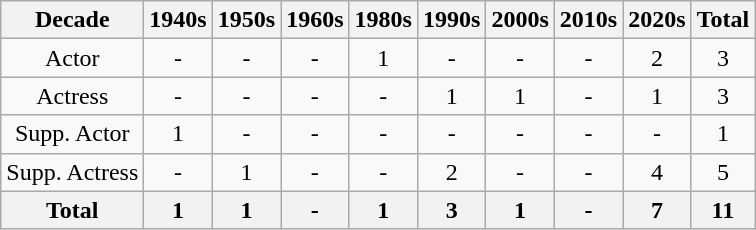<table class="wikitable" style="text-align: center">
<tr>
<th>Decade</th>
<th>1940s</th>
<th>1950s</th>
<th>1960s</th>
<th>1980s</th>
<th>1990s</th>
<th>2000s</th>
<th>2010s</th>
<th>2020s</th>
<th>Total</th>
</tr>
<tr>
<td>Actor</td>
<td>-</td>
<td>-</td>
<td>-</td>
<td>1</td>
<td>-</td>
<td>-</td>
<td>-</td>
<td>2</td>
<td>3</td>
</tr>
<tr>
<td>Actress</td>
<td>-</td>
<td>-</td>
<td>-</td>
<td>-</td>
<td>1</td>
<td>1</td>
<td>-</td>
<td>1</td>
<td>3</td>
</tr>
<tr>
<td>Supp. Actor</td>
<td>1</td>
<td>-</td>
<td>-</td>
<td>-</td>
<td>-</td>
<td>-</td>
<td>-</td>
<td>-</td>
<td>1</td>
</tr>
<tr>
<td>Supp. Actress</td>
<td>-</td>
<td>1</td>
<td>-</td>
<td>-</td>
<td>2</td>
<td>-</td>
<td>-</td>
<td>4</td>
<td>5</td>
</tr>
<tr>
<th>Total</th>
<th>1</th>
<th>1</th>
<th>-</th>
<th>1</th>
<th>3</th>
<th>1</th>
<th>-</th>
<th>7</th>
<th>11</th>
</tr>
</table>
